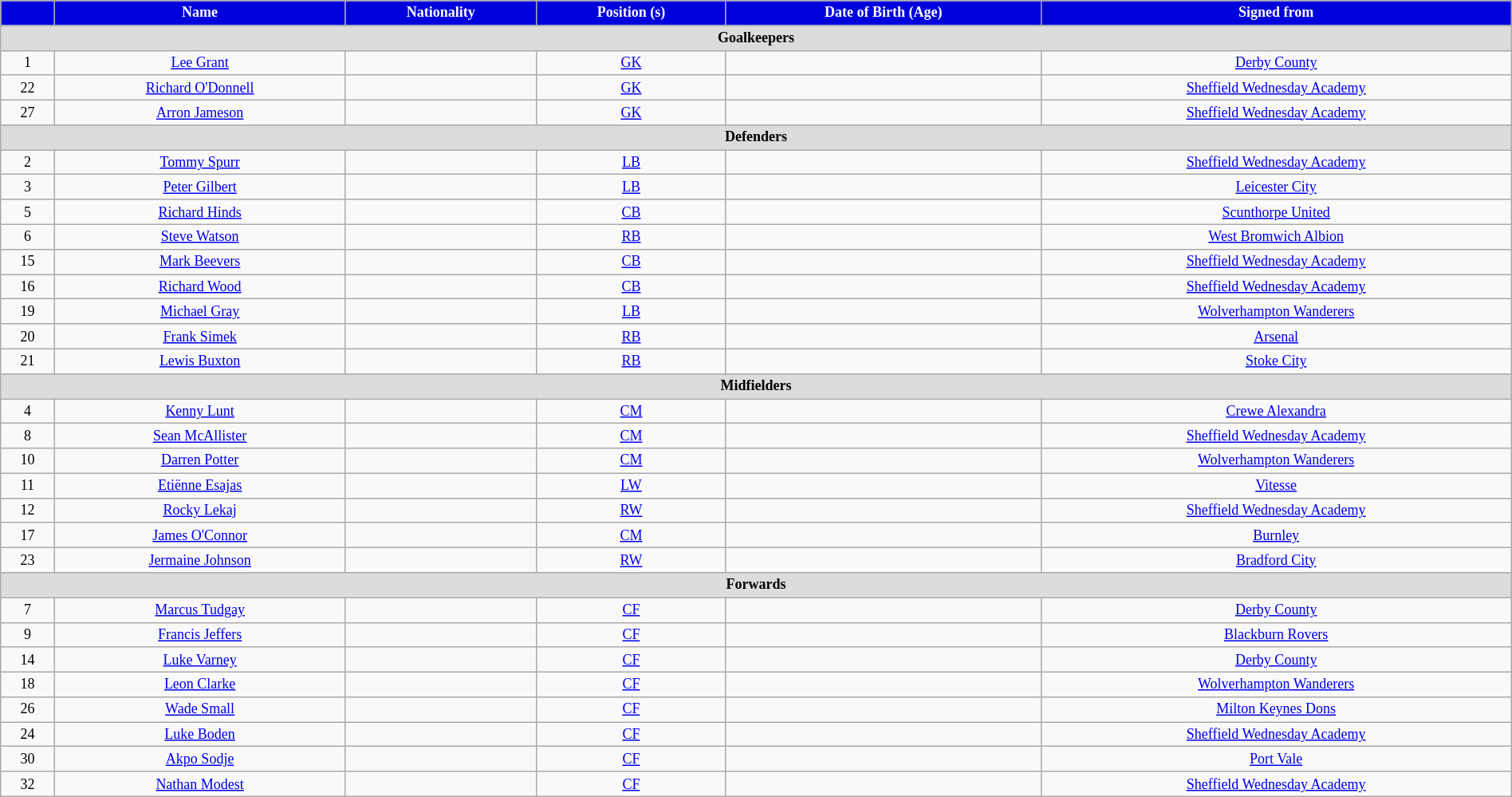<table class="wikitable" style="text-align: center; width: 100%; font-size: 12px">
<tr>
<th style="background:#0000DD; color:white; text-align:center;"></th>
<th style="background:#0000DD; color:white; text-align:center;">Name</th>
<th style="background:#0000DD; color:white; text-align:center;">Nationality</th>
<th style="background:#0000DD; color:white; text-align:center;">Position (s)</th>
<th style="background:#0000DD; color:white; text-align:center;">Date of Birth (Age)</th>
<th style="background:#0000DD; color:white; text-align:center;">Signed from</th>
</tr>
<tr>
<th colspan="6" style="background:#dcdcdc; text-align:center;">Goalkeepers</th>
</tr>
<tr>
<td>1</td>
<td><a href='#'>Lee Grant</a></td>
<td></td>
<td><a href='#'>GK</a></td>
<td></td>
<td> <a href='#'>Derby County</a></td>
</tr>
<tr>
<td>22</td>
<td><a href='#'>Richard O'Donnell</a></td>
<td></td>
<td><a href='#'>GK</a></td>
<td></td>
<td> <a href='#'>Sheffield Wednesday Academy</a></td>
</tr>
<tr>
<td>27</td>
<td><a href='#'>Arron Jameson</a></td>
<td></td>
<td><a href='#'>GK</a></td>
<td></td>
<td> <a href='#'>Sheffield Wednesday Academy</a></td>
</tr>
<tr>
<th colspan="6" style="background:#dcdcdc; text-align:center;">Defenders</th>
</tr>
<tr>
<td>2</td>
<td><a href='#'>Tommy Spurr</a></td>
<td></td>
<td><a href='#'>LB</a></td>
<td></td>
<td> <a href='#'>Sheffield Wednesday Academy</a></td>
</tr>
<tr>
<td>3</td>
<td><a href='#'>Peter Gilbert</a></td>
<td></td>
<td><a href='#'>LB</a></td>
<td></td>
<td> <a href='#'>Leicester City</a></td>
</tr>
<tr>
<td>5</td>
<td><a href='#'>Richard Hinds</a></td>
<td></td>
<td><a href='#'>CB</a></td>
<td></td>
<td> <a href='#'>Scunthorpe United</a></td>
</tr>
<tr>
<td>6</td>
<td><a href='#'>Steve Watson</a></td>
<td></td>
<td><a href='#'>RB</a></td>
<td></td>
<td> <a href='#'>West Bromwich Albion</a></td>
</tr>
<tr>
<td>15</td>
<td><a href='#'>Mark Beevers</a></td>
<td></td>
<td><a href='#'>CB</a></td>
<td></td>
<td> <a href='#'>Sheffield Wednesday Academy</a></td>
</tr>
<tr>
<td>16</td>
<td><a href='#'>Richard Wood</a></td>
<td></td>
<td><a href='#'>CB</a></td>
<td></td>
<td> <a href='#'>Sheffield Wednesday Academy</a></td>
</tr>
<tr>
<td>19</td>
<td><a href='#'>Michael Gray</a></td>
<td></td>
<td><a href='#'>LB</a></td>
<td></td>
<td> <a href='#'>Wolverhampton Wanderers</a></td>
</tr>
<tr>
<td>20</td>
<td><a href='#'>Frank Simek</a></td>
<td></td>
<td><a href='#'>RB</a></td>
<td></td>
<td> <a href='#'>Arsenal</a></td>
</tr>
<tr>
<td>21</td>
<td><a href='#'>Lewis Buxton</a></td>
<td></td>
<td><a href='#'>RB</a></td>
<td></td>
<td> <a href='#'>Stoke City</a></td>
</tr>
<tr>
<th colspan="6" style="background:#dcdcdc; text-align:center;">Midfielders</th>
</tr>
<tr>
<td>4</td>
<td><a href='#'>Kenny Lunt</a></td>
<td></td>
<td><a href='#'>CM</a></td>
<td></td>
<td> <a href='#'>Crewe Alexandra</a></td>
</tr>
<tr>
<td>8</td>
<td><a href='#'>Sean McAllister</a></td>
<td></td>
<td><a href='#'>CM</a></td>
<td></td>
<td> <a href='#'>Sheffield Wednesday Academy</a></td>
</tr>
<tr>
<td>10</td>
<td><a href='#'>Darren Potter</a></td>
<td></td>
<td><a href='#'>CM</a></td>
<td></td>
<td> <a href='#'>Wolverhampton Wanderers</a></td>
</tr>
<tr>
<td>11</td>
<td><a href='#'>Etiënne Esajas</a></td>
<td></td>
<td><a href='#'>LW</a></td>
<td></td>
<td> <a href='#'>Vitesse</a></td>
</tr>
<tr>
<td>12</td>
<td><a href='#'>Rocky Lekaj</a></td>
<td></td>
<td><a href='#'>RW</a></td>
<td></td>
<td> <a href='#'>Sheffield Wednesday Academy</a></td>
</tr>
<tr>
<td>17</td>
<td><a href='#'>James O'Connor</a></td>
<td></td>
<td><a href='#'>CM</a></td>
<td></td>
<td> <a href='#'>Burnley</a></td>
</tr>
<tr>
<td>23</td>
<td><a href='#'>Jermaine Johnson</a></td>
<td></td>
<td><a href='#'>RW</a></td>
<td></td>
<td> <a href='#'>Bradford City</a></td>
</tr>
<tr>
<th colspan="6" style="background:#dcdcdc; text-align:center;">Forwards</th>
</tr>
<tr>
<td>7</td>
<td><a href='#'>Marcus Tudgay</a></td>
<td></td>
<td><a href='#'>CF</a></td>
<td></td>
<td> <a href='#'>Derby County</a></td>
</tr>
<tr>
<td>9</td>
<td><a href='#'>Francis Jeffers</a></td>
<td></td>
<td><a href='#'>CF</a></td>
<td></td>
<td> <a href='#'>Blackburn Rovers</a></td>
</tr>
<tr>
<td>14</td>
<td><a href='#'>Luke Varney</a></td>
<td></td>
<td><a href='#'>CF</a></td>
<td></td>
<td> <a href='#'>Derby County</a></td>
</tr>
<tr>
<td>18</td>
<td><a href='#'>Leon Clarke</a></td>
<td></td>
<td><a href='#'>CF</a></td>
<td></td>
<td> <a href='#'>Wolverhampton Wanderers</a></td>
</tr>
<tr>
<td>26</td>
<td><a href='#'>Wade Small</a></td>
<td></td>
<td><a href='#'>CF</a></td>
<td></td>
<td> <a href='#'>Milton Keynes Dons</a></td>
</tr>
<tr>
<td>24</td>
<td><a href='#'>Luke Boden</a></td>
<td></td>
<td><a href='#'>CF</a></td>
<td></td>
<td> <a href='#'>Sheffield Wednesday Academy</a></td>
</tr>
<tr>
<td>30</td>
<td><a href='#'>Akpo Sodje</a></td>
<td></td>
<td><a href='#'>CF</a></td>
<td></td>
<td> <a href='#'>Port Vale</a></td>
</tr>
<tr>
<td>32</td>
<td><a href='#'>Nathan Modest</a></td>
<td></td>
<td><a href='#'>CF</a></td>
<td></td>
<td> <a href='#'>Sheffield Wednesday Academy</a></td>
</tr>
</table>
